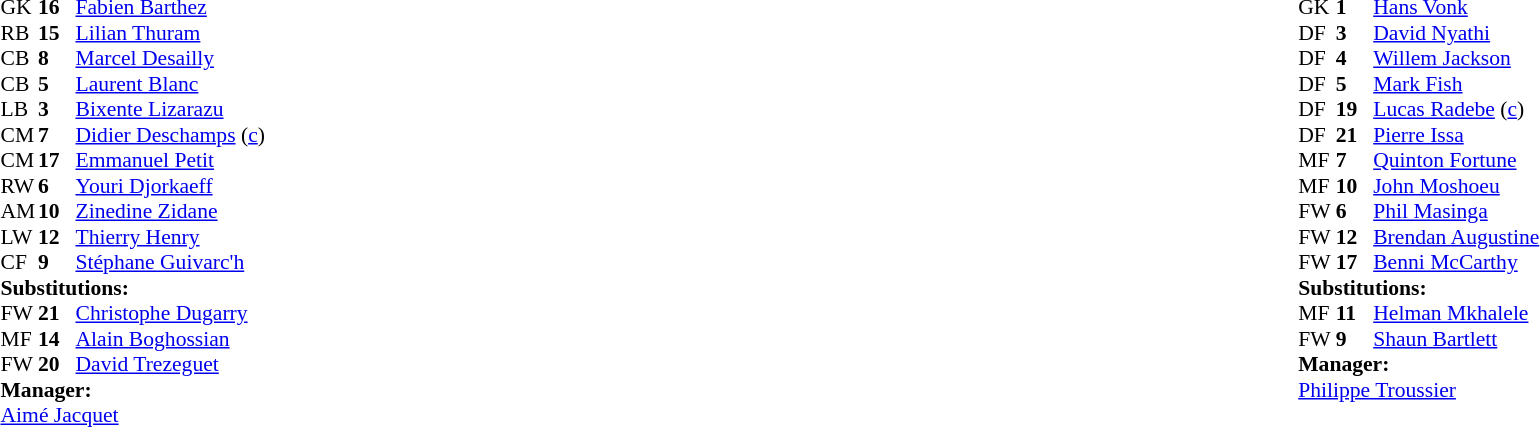<table width="100%">
<tr>
<td valign="top" width="50%"><br><table style="font-size: 90%" cellspacing="0" cellpadding="0">
<tr>
<th width="25"></th>
<th width="25"></th>
</tr>
<tr>
<td>GK</td>
<td><strong>16</strong></td>
<td><a href='#'>Fabien Barthez</a></td>
</tr>
<tr>
<td>RB</td>
<td><strong>15</strong></td>
<td><a href='#'>Lilian Thuram</a></td>
</tr>
<tr>
<td>CB</td>
<td><strong>8</strong></td>
<td><a href='#'>Marcel Desailly</a></td>
</tr>
<tr>
<td>CB</td>
<td><strong>5</strong></td>
<td><a href='#'>Laurent Blanc</a></td>
</tr>
<tr>
<td>LB</td>
<td><strong>3</strong></td>
<td><a href='#'>Bixente Lizarazu</a></td>
</tr>
<tr>
<td>CM</td>
<td><strong>7</strong></td>
<td><a href='#'>Didier Deschamps</a> (<a href='#'>c</a>)</td>
<td></td>
</tr>
<tr>
<td>CM</td>
<td><strong>17</strong></td>
<td><a href='#'>Emmanuel Petit</a></td>
<td></td>
<td></td>
</tr>
<tr>
<td>RW</td>
<td><strong>6</strong></td>
<td><a href='#'>Youri Djorkaeff</a></td>
<td></td>
<td></td>
</tr>
<tr>
<td>AM</td>
<td><strong>10</strong></td>
<td><a href='#'>Zinedine Zidane</a></td>
<td></td>
</tr>
<tr>
<td>LW</td>
<td><strong>12</strong></td>
<td><a href='#'>Thierry Henry</a></td>
</tr>
<tr>
<td>CF</td>
<td><strong>9</strong></td>
<td><a href='#'>Stéphane Guivarc'h</a></td>
<td></td>
<td></td>
</tr>
<tr>
<td colspan=3><strong>Substitutions:</strong></td>
</tr>
<tr>
<td>FW</td>
<td><strong>21</strong></td>
<td><a href='#'>Christophe Dugarry</a></td>
<td></td>
<td></td>
</tr>
<tr>
<td>MF</td>
<td><strong>14</strong></td>
<td><a href='#'>Alain Boghossian</a></td>
<td></td>
<td></td>
</tr>
<tr>
<td>FW</td>
<td><strong>20</strong></td>
<td><a href='#'>David Trezeguet</a></td>
<td></td>
<td></td>
</tr>
<tr>
<td colspan=3><strong>Manager:</strong></td>
</tr>
<tr>
<td colspan="4"><a href='#'>Aimé Jacquet</a></td>
</tr>
</table>
</td>
<td></td>
<td valign="top" width="50%"><br><table style="font-size: 90%" cellspacing="0" cellpadding="0" align=center>
<tr>
<th width="25"></th>
<th width="25"></th>
</tr>
<tr>
<td>GK</td>
<td><strong>1</strong></td>
<td><a href='#'>Hans Vonk</a></td>
</tr>
<tr>
<td>DF</td>
<td><strong>3</strong></td>
<td><a href='#'>David Nyathi</a></td>
</tr>
<tr>
<td>DF</td>
<td><strong>4</strong></td>
<td><a href='#'>Willem Jackson</a></td>
<td></td>
</tr>
<tr>
<td>DF</td>
<td><strong>5</strong></td>
<td><a href='#'>Mark Fish</a></td>
</tr>
<tr>
<td>DF</td>
<td><strong>19</strong></td>
<td><a href='#'>Lucas Radebe</a> (<a href='#'>c</a>)</td>
</tr>
<tr>
<td>DF</td>
<td><strong>21</strong></td>
<td><a href='#'>Pierre Issa</a></td>
</tr>
<tr>
<td>MF</td>
<td><strong>7</strong></td>
<td><a href='#'>Quinton Fortune</a></td>
</tr>
<tr>
<td>MF</td>
<td><strong>10</strong></td>
<td><a href='#'>John Moshoeu</a></td>
</tr>
<tr>
<td>FW</td>
<td><strong>6</strong></td>
<td><a href='#'>Phil Masinga</a></td>
</tr>
<tr>
<td>FW</td>
<td><strong>12</strong></td>
<td><a href='#'>Brendan Augustine</a></td>
<td></td>
<td></td>
</tr>
<tr>
<td>FW</td>
<td><strong>17</strong></td>
<td><a href='#'>Benni McCarthy</a></td>
<td></td>
<td></td>
</tr>
<tr>
<td colspan=3><strong>Substitutions:</strong></td>
</tr>
<tr>
<td>MF</td>
<td><strong>11</strong></td>
<td><a href='#'>Helman Mkhalele</a></td>
<td></td>
<td></td>
</tr>
<tr>
<td>FW</td>
<td><strong>9</strong></td>
<td><a href='#'>Shaun Bartlett</a></td>
<td></td>
<td></td>
</tr>
<tr>
<td colspan=3><strong>Manager:</strong></td>
</tr>
<tr>
<td colspan="4"> <a href='#'>Philippe Troussier</a></td>
</tr>
</table>
</td>
</tr>
</table>
